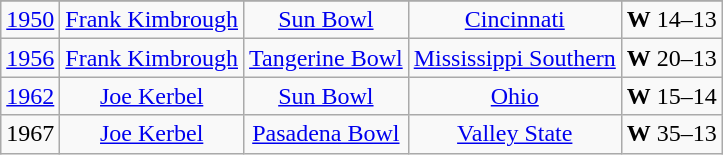<table class="wikitable" style="text-align:center;">
<tr>
</tr>
<tr>
</tr>
<tr align=center>
<td><a href='#'>1950</a></td>
<td><a href='#'>Frank Kimbrough</a></td>
<td><a href='#'>Sun Bowl</a></td>
<td><a href='#'>Cincinnati</a></td>
<td><strong>W</strong> 14–13</td>
</tr>
<tr align=center>
<td><a href='#'>1956</a></td>
<td><a href='#'>Frank Kimbrough</a></td>
<td><a href='#'>Tangerine Bowl</a></td>
<td><a href='#'>Mississippi Southern</a></td>
<td><strong>W</strong> 20–13</td>
</tr>
<tr align=center>
<td><a href='#'>1962</a></td>
<td><a href='#'>Joe Kerbel</a></td>
<td><a href='#'>Sun Bowl</a></td>
<td><a href='#'>Ohio</a></td>
<td><strong>W</strong> 15–14</td>
</tr>
<tr align=center>
<td>1967</td>
<td><a href='#'>Joe Kerbel</a></td>
<td><a href='#'>Pasadena Bowl</a></td>
<td><a href='#'>Valley State</a></td>
<td><strong>W</strong> 35–13</td>
</tr>
</table>
